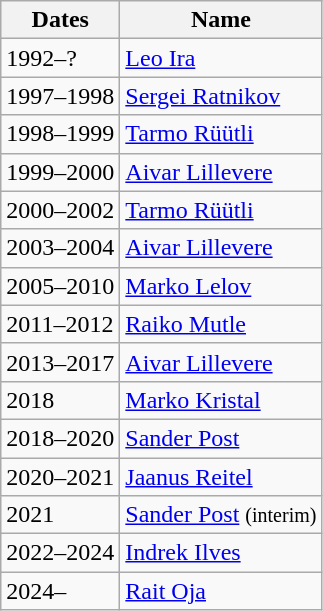<table class="wikitable">
<tr>
<th>Dates</th>
<th>Name</th>
</tr>
<tr>
<td>1992–?</td>
<td> <a href='#'>Leo Ira</a></td>
</tr>
<tr>
<td>1997–1998</td>
<td> <a href='#'>Sergei Ratnikov</a></td>
</tr>
<tr>
<td>1998–1999</td>
<td> <a href='#'>Tarmo Rüütli</a></td>
</tr>
<tr>
<td>1999–2000</td>
<td> <a href='#'>Aivar Lillevere</a></td>
</tr>
<tr>
<td>2000–2002</td>
<td> <a href='#'>Tarmo Rüütli</a></td>
</tr>
<tr>
<td>2003–2004</td>
<td> <a href='#'>Aivar Lillevere</a></td>
</tr>
<tr>
<td>2005–2010</td>
<td> <a href='#'>Marko Lelov</a></td>
</tr>
<tr>
<td>2011–2012</td>
<td> <a href='#'>Raiko Mutle</a></td>
</tr>
<tr>
<td>2013–2017</td>
<td> <a href='#'>Aivar Lillevere</a></td>
</tr>
<tr>
<td>2018</td>
<td> <a href='#'>Marko Kristal</a></td>
</tr>
<tr>
<td>2018–2020</td>
<td> <a href='#'>Sander Post</a></td>
</tr>
<tr>
<td>2020–2021</td>
<td> <a href='#'>Jaanus Reitel</a></td>
</tr>
<tr>
<td>2021</td>
<td> <a href='#'>Sander Post</a> <small>(interim)</small></td>
</tr>
<tr>
<td>2022–2024</td>
<td> <a href='#'>Indrek Ilves</a></td>
</tr>
<tr>
<td>2024–</td>
<td> <a href='#'>Rait Oja</a></td>
</tr>
</table>
